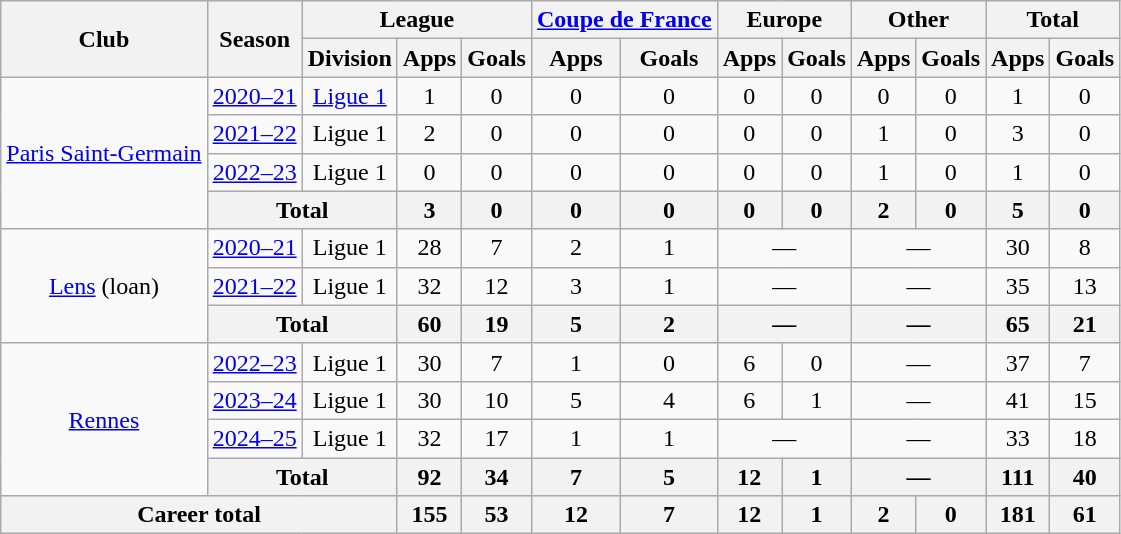<table class="wikitable" style="text-align:center">
<tr>
<th rowspan="2">Club</th>
<th rowspan="2">Season</th>
<th colspan="3">League</th>
<th colspan="2"><a href='#'>Coupe de France</a></th>
<th colspan="2">Europe</th>
<th colspan="2">Other</th>
<th colspan="2">Total</th>
</tr>
<tr>
<th>Division</th>
<th>Apps</th>
<th>Goals</th>
<th>Apps</th>
<th>Goals</th>
<th>Apps</th>
<th>Goals</th>
<th>Apps</th>
<th>Goals</th>
<th>Apps</th>
<th>Goals</th>
</tr>
<tr>
<td rowspan="4"><a href='#'>Paris Saint-Germain</a></td>
<td><a href='#'>2020–21</a></td>
<td><a href='#'>Ligue 1</a></td>
<td>1</td>
<td>0</td>
<td>0</td>
<td>0</td>
<td>0</td>
<td>0</td>
<td>0</td>
<td>0</td>
<td>1</td>
<td>0</td>
</tr>
<tr>
<td><a href='#'>2021–22</a></td>
<td>Ligue 1</td>
<td>2</td>
<td>0</td>
<td>0</td>
<td>0</td>
<td>0</td>
<td>0</td>
<td>1</td>
<td>0</td>
<td>3</td>
<td>0</td>
</tr>
<tr>
<td><a href='#'>2022–23</a></td>
<td>Ligue 1</td>
<td>0</td>
<td>0</td>
<td>0</td>
<td>0</td>
<td>0</td>
<td>0</td>
<td>1</td>
<td>0</td>
<td>1</td>
<td>0</td>
</tr>
<tr>
<th colspan="2">Total</th>
<th>3</th>
<th>0</th>
<th>0</th>
<th>0</th>
<th>0</th>
<th>0</th>
<th>2</th>
<th>0</th>
<th>5</th>
<th>0</th>
</tr>
<tr>
<td rowspan="3"><a href='#'>Lens</a> (loan)</td>
<td><a href='#'>2020–21</a></td>
<td>Ligue 1</td>
<td>28</td>
<td>7</td>
<td>2</td>
<td>1</td>
<td colspan="2">—</td>
<td colspan="2">—</td>
<td>30</td>
<td>8</td>
</tr>
<tr>
<td><a href='#'>2021–22</a></td>
<td>Ligue 1</td>
<td>32</td>
<td>12</td>
<td>3</td>
<td>1</td>
<td colspan="2">—</td>
<td colspan="2">—</td>
<td>35</td>
<td>13</td>
</tr>
<tr>
<th colspan="2">Total</th>
<th>60</th>
<th>19</th>
<th>5</th>
<th>2</th>
<th colspan="2">—</th>
<th colspan="2">—</th>
<th>65</th>
<th>21</th>
</tr>
<tr>
<td rowspan="4"><a href='#'>Rennes</a></td>
<td><a href='#'>2022–23</a></td>
<td>Ligue 1</td>
<td>30</td>
<td>7</td>
<td>1</td>
<td>0</td>
<td>6</td>
<td>0</td>
<td colspan="2">—</td>
<td>37</td>
<td>7</td>
</tr>
<tr>
<td><a href='#'>2023–24</a></td>
<td>Ligue 1</td>
<td>30</td>
<td>10</td>
<td>5</td>
<td>4</td>
<td>6</td>
<td>1</td>
<td colspan="2">—</td>
<td>41</td>
<td>15</td>
</tr>
<tr>
<td><a href='#'>2024–25</a></td>
<td>Ligue 1</td>
<td>32</td>
<td>17</td>
<td>1</td>
<td>1</td>
<td colspan="2">—</td>
<td colspan="2">—</td>
<td>33</td>
<td>18</td>
</tr>
<tr>
<th colspan="2">Total</th>
<th>92</th>
<th>34</th>
<th>7</th>
<th>5</th>
<th>12</th>
<th>1</th>
<th colspan="2">—</th>
<th>111</th>
<th>40</th>
</tr>
<tr>
<th colspan="3">Career total</th>
<th>155</th>
<th>53</th>
<th>12</th>
<th>7</th>
<th>12</th>
<th>1</th>
<th>2</th>
<th>0</th>
<th>181</th>
<th>61</th>
</tr>
</table>
